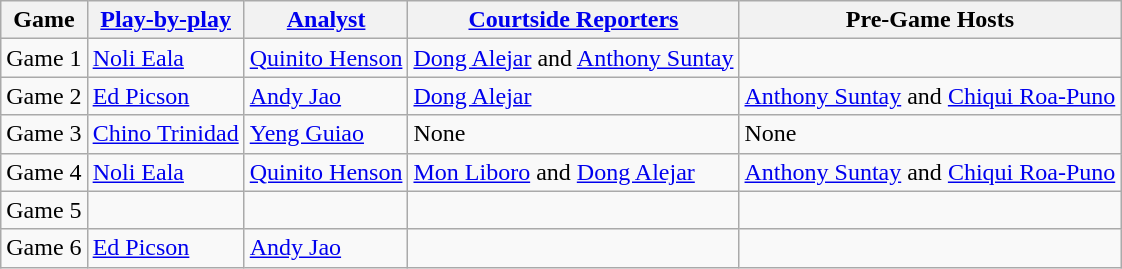<table class=wikitable>
<tr>
<th>Game</th>
<th><a href='#'>Play-by-play</a></th>
<th><a href='#'>Analyst</a></th>
<th><a href='#'>Courtside Reporters</a></th>
<th>Pre-Game Hosts</th>
</tr>
<tr>
<td>Game 1</td>
<td><a href='#'>Noli Eala</a></td>
<td><a href='#'>Quinito Henson</a></td>
<td><a href='#'>Dong Alejar</a> and <a href='#'>Anthony Suntay</a></td>
<td></td>
</tr>
<tr>
<td>Game 2</td>
<td><a href='#'>Ed Picson</a></td>
<td><a href='#'>Andy Jao</a></td>
<td><a href='#'>Dong Alejar</a></td>
<td><a href='#'>Anthony Suntay</a> and <a href='#'>Chiqui Roa-Puno</a></td>
</tr>
<tr>
<td>Game 3</td>
<td><a href='#'>Chino Trinidad</a></td>
<td><a href='#'>Yeng Guiao</a></td>
<td>None</td>
<td>None</td>
</tr>
<tr>
<td>Game 4</td>
<td><a href='#'>Noli Eala</a></td>
<td><a href='#'>Quinito Henson</a></td>
<td><a href='#'>Mon Liboro</a> and <a href='#'>Dong Alejar</a></td>
<td><a href='#'>Anthony Suntay</a> and <a href='#'>Chiqui Roa-Puno</a></td>
</tr>
<tr>
<td>Game 5</td>
<td></td>
<td></td>
<td></td>
<td></td>
</tr>
<tr>
<td>Game 6</td>
<td><a href='#'>Ed Picson</a></td>
<td><a href='#'>Andy Jao</a></td>
<td></td>
<td></td>
</tr>
</table>
